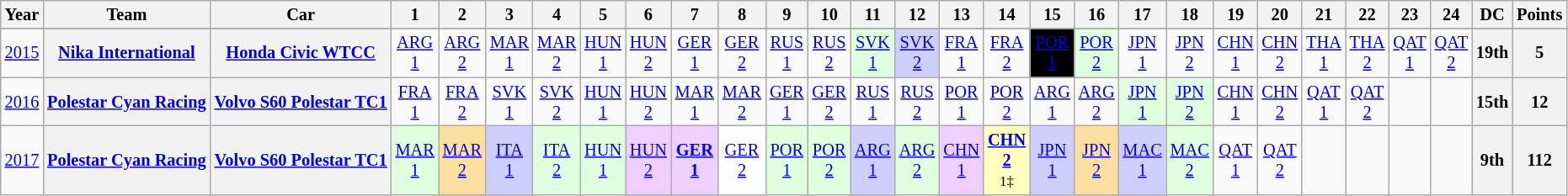<table class="wikitable" style="text-align:center; font-size:85%">
<tr>
<th>Year</th>
<th>Team</th>
<th>Car</th>
<th>1</th>
<th>2</th>
<th>3</th>
<th>4</th>
<th>5</th>
<th>6</th>
<th>7</th>
<th>8</th>
<th>9</th>
<th>10</th>
<th>11</th>
<th>12</th>
<th>13</th>
<th>14</th>
<th>15</th>
<th>16</th>
<th>17</th>
<th>18</th>
<th>19</th>
<th>20</th>
<th>21</th>
<th>22</th>
<th>23</th>
<th>24</th>
<th>DC</th>
<th>Points</th>
</tr>
<tr>
</tr>
<tr>
<td><a href='#'>2015</a></td>
<th><a href='#'>Nika International</a></th>
<th><a href='#'>Honda Civic WTCC</a></th>
<td><a href='#'>ARG<br>1</a></td>
<td><a href='#'>ARG<br>2</a></td>
<td><a href='#'>MAR<br>1</a></td>
<td><a href='#'>MAR<br>2</a></td>
<td><a href='#'>HUN<br>1</a></td>
<td><a href='#'>HUN<br>2</a></td>
<td><a href='#'>GER<br>1</a></td>
<td><a href='#'>GER<br>2</a></td>
<td><a href='#'>RUS<br>1</a></td>
<td><a href='#'>RUS<br>2</a></td>
<td style=background:#DFFFDF><a href='#'>SVK<br>1</a><br></td>
<td style=background:#CFCFFF><a href='#'>SVK<br>2</a><br></td>
<td><a href='#'>FRA<br>1</a></td>
<td><a href='#'>FRA<br>2</a></td>
<td style="background:#000000; color:white"><a href='#'><span>POR<br>1</span></a><br></td>
<td style=background:#DFFFDF><a href='#'>POR<br>2</a><br></td>
<td><a href='#'>JPN<br>1</a></td>
<td><a href='#'>JPN<br>2</a></td>
<td><a href='#'>CHN<br>1</a></td>
<td><a href='#'>CHN<br>2</a></td>
<td><a href='#'>THA<br>1</a></td>
<td><a href='#'>THA<br>2</a></td>
<td><a href='#'>QAT<br>1</a></td>
<td><a href='#'>QAT<br>2</a></td>
<th>19th</th>
<th>5</th>
</tr>
<tr>
<td><a href='#'>2016</a></td>
<th><a href='#'>Polestar Cyan Racing</a></th>
<th><a href='#'>Volvo S60 Polestar TC1</a></th>
<td><a href='#'>FRA<br>1</a></td>
<td><a href='#'>FRA<br>2</a></td>
<td><a href='#'>SVK<br>1</a></td>
<td><a href='#'>SVK<br>2</a></td>
<td><a href='#'>HUN<br>1</a></td>
<td><a href='#'>HUN<br>2</a></td>
<td><a href='#'>MAR<br>1</a></td>
<td><a href='#'>MAR<br>2</a></td>
<td><a href='#'>GER<br>1</a></td>
<td><a href='#'>GER<br>2</a></td>
<td><a href='#'>RUS<br>1</a></td>
<td><a href='#'>RUS<br>2</a></td>
<td><a href='#'>POR<br>1</a></td>
<td><a href='#'>POR<br>2</a></td>
<td><a href='#'>ARG<br>1</a></td>
<td><a href='#'>ARG<br>2</a></td>
<td style=background:#DFFFDF><a href='#'>JPN<br>1</a><br></td>
<td style=background:#DFFFDF><a href='#'>JPN<br>2</a><br></td>
<td><a href='#'>CHN<br>1</a></td>
<td><a href='#'>CHN<br>2</a></td>
<td><a href='#'>QAT<br>1</a></td>
<td><a href='#'>QAT<br>2</a></td>
<td></td>
<td></td>
<th>15th</th>
<th>12</th>
</tr>
<tr>
<td><a href='#'>2017</a></td>
<th><a href='#'>Polestar Cyan Racing</a></th>
<th><a href='#'>Volvo S60 Polestar TC1</a></th>
<td style=background:#DFFFDF><a href='#'>MAR<br>1</a><br></td>
<td style=background:#FFDF9F><a href='#'>MAR<br>2</a><br></td>
<td style=background:#CFCFFF><a href='#'>ITA<br>1</a><br></td>
<td style=background:#DFFFDF><a href='#'>ITA<br>2</a><br></td>
<td style=background:#DFFFDF><a href='#'>HUN<br>1</a><br></td>
<td style=background:#EFCFFF><a href='#'>HUN<br>2</a><br></td>
<td style=background:#EFCFFF><strong><a href='#'>GER<br>1</a></strong><br></td>
<td style=background:#FFFFFF><a href='#'>GER<br>2</a><br></td>
<td style=background:#DFFFDF><a href='#'>POR<br>1</a><br></td>
<td style=background:#DFFFDF><a href='#'>POR<br>2</a><br></td>
<td style=background:#CFCFFF><a href='#'>ARG<br>1</a><br></td>
<td style=background:#DFFFDF><a href='#'>ARG<br>2</a><br></td>
<td style=background:#EFCFFF><a href='#'>CHN<br>1</a><br></td>
<td style=background:#FFFFBF><strong><a href='#'>CHN<br>2</a></strong><br><small>1‡</small></td>
<td style=background:#CFCFFF><a href='#'>JPN<br>1</a><br></td>
<td style=background:#FFDF9F><a href='#'>JPN<br>2</a><br></td>
<td style=background:#CFCFFF><a href='#'>MAC<br>1</a><br></td>
<td style=background:#DFFFDF><a href='#'>MAC<br>2</a><br></td>
<td><a href='#'>QAT<br>1</a></td>
<td><a href='#'>QAT<br>2</a></td>
<td></td>
<td></td>
<td></td>
<td></td>
<th>9th</th>
<th>112</th>
</tr>
</table>
